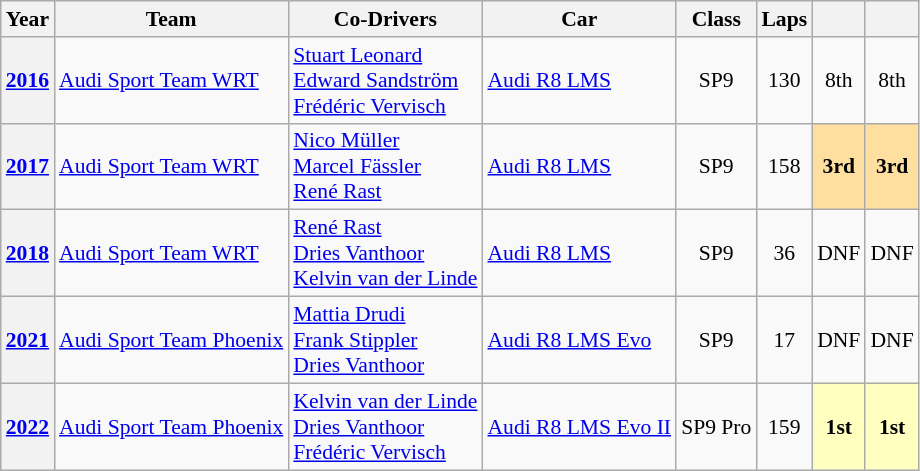<table class="wikitable" style="text-align:center; font-size:90%">
<tr>
<th>Year</th>
<th>Team</th>
<th>Co-Drivers</th>
<th>Car</th>
<th>Class</th>
<th>Laps</th>
<th></th>
<th></th>
</tr>
<tr style="text-align:center;">
<th><a href='#'>2016</a></th>
<td align="left"nowrap> <a href='#'>Audi Sport Team WRT</a></td>
<td align="left"nowrap> <a href='#'>Stuart Leonard</a><br> <a href='#'>Edward Sandström</a><br> <a href='#'>Frédéric Vervisch</a></td>
<td align="left"nowrap><a href='#'>Audi R8 LMS</a></td>
<td>SP9</td>
<td>130</td>
<td>8th</td>
<td>8th</td>
</tr>
<tr>
<th><a href='#'>2017</a></th>
<td align="left"nowrap> <a href='#'>Audi Sport Team WRT</a></td>
<td align="left"nowrap> <a href='#'>Nico Müller</a><br> <a href='#'>Marcel Fässler</a><br> <a href='#'>René Rast</a></td>
<td align="left"nowrap><a href='#'>Audi R8 LMS</a></td>
<td>SP9</td>
<td>158</td>
<td style="background:#FFDF9F;"><strong>3rd</strong></td>
<td style="background:#FFDF9F;"><strong>3rd</strong></td>
</tr>
<tr>
<th><a href='#'>2018</a></th>
<td align="left"nowrap> <a href='#'>Audi Sport Team WRT</a></td>
<td align="left"nowrap> <a href='#'>René Rast</a><br> <a href='#'>Dries Vanthoor</a><br> <a href='#'>Kelvin van der Linde</a></td>
<td align="left"nowrap><a href='#'>Audi R8 LMS</a></td>
<td>SP9</td>
<td>36</td>
<td>DNF</td>
<td>DNF</td>
</tr>
<tr>
<th><a href='#'>2021</a></th>
<td align="left"nowrap> <a href='#'>Audi Sport Team Phoenix</a></td>
<td align="left"nowrap> <a href='#'>Mattia Drudi</a><br> <a href='#'>Frank Stippler</a><br> <a href='#'>Dries Vanthoor</a></td>
<td align="left"nowrap><a href='#'>Audi R8 LMS Evo</a></td>
<td>SP9</td>
<td>17</td>
<td>DNF</td>
<td>DNF</td>
</tr>
<tr>
<th><a href='#'>2022</a></th>
<td align="left"nowrap> <a href='#'>Audi Sport Team Phoenix</a></td>
<td align="left"nowrap> <a href='#'>Kelvin van der Linde</a><br> <a href='#'>Dries Vanthoor</a><br> <a href='#'>Frédéric Vervisch</a></td>
<td align="left"nowrap><a href='#'>Audi R8 LMS Evo II</a></td>
<td nowrap>SP9 Pro</td>
<td>159</td>
<td style="background:#FFFFBF;"><strong>1st</strong></td>
<td style="background:#FFFFBF;"><strong>1st</strong></td>
</tr>
</table>
